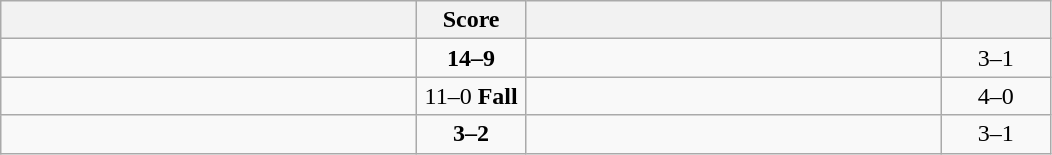<table class="wikitable" style="text-align: center; ">
<tr>
<th align="right" width="270"></th>
<th width="65">Score</th>
<th align="left" width="270"></th>
<th width="65"></th>
</tr>
<tr>
<td align="left"><strong></strong></td>
<td><strong>14–9</strong></td>
<td align="left"></td>
<td>3–1 <strong></strong></td>
</tr>
<tr>
<td align="left"><strong></strong></td>
<td>11–0 <strong>Fall</strong></td>
<td align="left"></td>
<td>4–0 <strong></strong></td>
</tr>
<tr>
<td align="left"><strong></strong></td>
<td><strong>3–2</strong></td>
<td align="left"></td>
<td>3–1 <strong></strong></td>
</tr>
</table>
